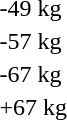<table>
<tr>
<td rowspan=2>-49 kg</td>
<td rowspan=2></td>
<td rowspan=2></td>
<td></td>
</tr>
<tr>
<td></td>
</tr>
<tr>
<td rowspan=2>-57 kg</td>
<td rowspan=2></td>
<td rowspan=2></td>
<td></td>
</tr>
<tr>
<td></td>
</tr>
<tr>
<td rowspan=2>-67 kg</td>
<td rowspan=2></td>
<td rowspan=2></td>
<td></td>
</tr>
<tr>
<td></td>
</tr>
<tr>
<td rowspan=2>+67 kg</td>
<td rowspan=2></td>
<td rowspan=2></td>
<td></td>
</tr>
<tr>
<td></td>
</tr>
</table>
